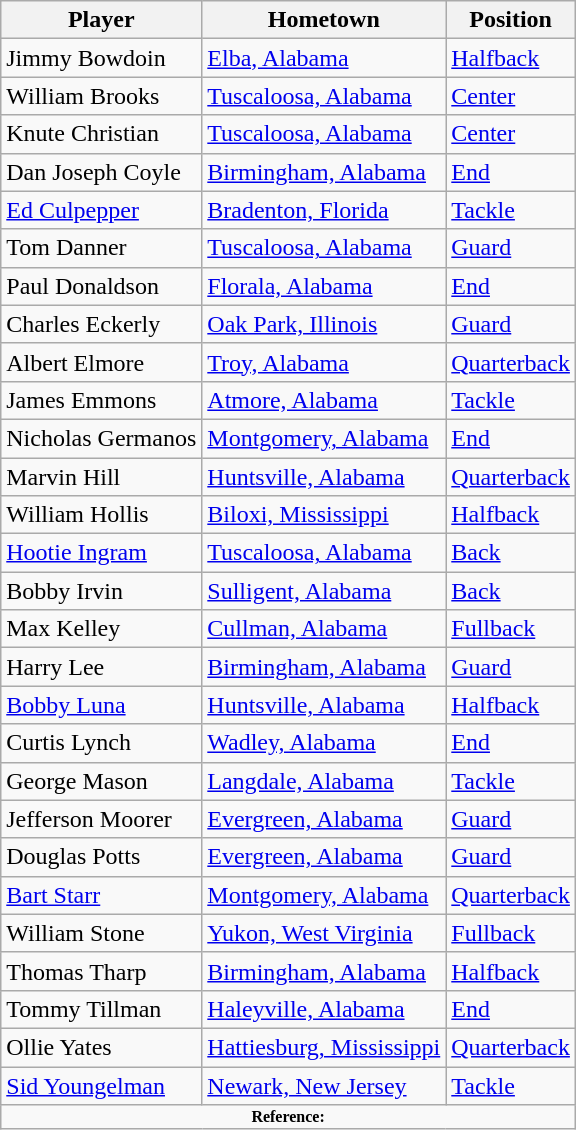<table class="wikitable" border="1">
<tr ;>
<th>Player</th>
<th>Hometown</th>
<th>Position</th>
</tr>
<tr>
<td>Jimmy Bowdoin</td>
<td><a href='#'>Elba, Alabama</a></td>
<td><a href='#'>Halfback</a></td>
</tr>
<tr>
<td>William Brooks</td>
<td><a href='#'>Tuscaloosa, Alabama</a></td>
<td><a href='#'>Center</a></td>
</tr>
<tr>
<td>Knute Christian</td>
<td><a href='#'>Tuscaloosa, Alabama</a></td>
<td><a href='#'>Center</a></td>
</tr>
<tr>
<td>Dan Joseph Coyle</td>
<td><a href='#'>Birmingham, Alabama</a></td>
<td><a href='#'>End</a></td>
</tr>
<tr>
<td><a href='#'>Ed Culpepper</a></td>
<td><a href='#'>Bradenton, Florida</a></td>
<td><a href='#'>Tackle</a></td>
</tr>
<tr>
<td>Tom Danner</td>
<td><a href='#'>Tuscaloosa, Alabama</a></td>
<td><a href='#'>Guard</a></td>
</tr>
<tr>
<td>Paul Donaldson</td>
<td><a href='#'>Florala, Alabama</a></td>
<td><a href='#'>End</a></td>
</tr>
<tr>
<td>Charles Eckerly</td>
<td><a href='#'>Oak Park, Illinois</a></td>
<td><a href='#'>Guard</a></td>
</tr>
<tr>
<td>Albert Elmore</td>
<td><a href='#'>Troy, Alabama</a></td>
<td><a href='#'>Quarterback</a></td>
</tr>
<tr>
<td>James Emmons</td>
<td><a href='#'>Atmore, Alabama</a></td>
<td><a href='#'>Tackle</a></td>
</tr>
<tr>
<td>Nicholas Germanos</td>
<td><a href='#'>Montgomery, Alabama</a></td>
<td><a href='#'>End</a></td>
</tr>
<tr>
<td>Marvin Hill</td>
<td><a href='#'>Huntsville, Alabama</a></td>
<td><a href='#'>Quarterback</a></td>
</tr>
<tr>
<td>William Hollis</td>
<td><a href='#'>Biloxi, Mississippi</a></td>
<td><a href='#'>Halfback</a></td>
</tr>
<tr>
<td><a href='#'>Hootie Ingram</a></td>
<td><a href='#'>Tuscaloosa, Alabama</a></td>
<td><a href='#'>Back</a></td>
</tr>
<tr>
<td>Bobby Irvin</td>
<td><a href='#'>Sulligent, Alabama</a></td>
<td><a href='#'>Back</a></td>
</tr>
<tr>
<td>Max Kelley</td>
<td><a href='#'>Cullman, Alabama</a></td>
<td><a href='#'>Fullback</a></td>
</tr>
<tr>
<td>Harry Lee</td>
<td><a href='#'>Birmingham, Alabama</a></td>
<td><a href='#'>Guard</a></td>
</tr>
<tr>
<td><a href='#'>Bobby Luna</a></td>
<td><a href='#'>Huntsville, Alabama</a></td>
<td><a href='#'>Halfback</a></td>
</tr>
<tr>
<td>Curtis Lynch</td>
<td><a href='#'>Wadley, Alabama</a></td>
<td><a href='#'>End</a></td>
</tr>
<tr>
<td>George Mason</td>
<td><a href='#'>Langdale, Alabama</a></td>
<td><a href='#'>Tackle</a></td>
</tr>
<tr>
<td>Jefferson Moorer</td>
<td><a href='#'>Evergreen, Alabama</a></td>
<td><a href='#'>Guard</a></td>
</tr>
<tr>
<td>Douglas Potts</td>
<td><a href='#'>Evergreen, Alabama</a></td>
<td><a href='#'>Guard</a></td>
</tr>
<tr>
<td><a href='#'>Bart Starr</a></td>
<td><a href='#'>Montgomery, Alabama</a></td>
<td><a href='#'>Quarterback</a></td>
</tr>
<tr>
<td>William Stone</td>
<td><a href='#'>Yukon, West Virginia</a></td>
<td><a href='#'>Fullback</a></td>
</tr>
<tr>
<td>Thomas Tharp</td>
<td><a href='#'>Birmingham, Alabama</a></td>
<td><a href='#'>Halfback</a></td>
</tr>
<tr>
<td>Tommy Tillman</td>
<td><a href='#'>Haleyville, Alabama</a></td>
<td><a href='#'>End</a></td>
</tr>
<tr>
<td>Ollie Yates</td>
<td><a href='#'>Hattiesburg, Mississippi</a></td>
<td><a href='#'>Quarterback</a></td>
</tr>
<tr>
<td><a href='#'>Sid Youngelman</a></td>
<td><a href='#'>Newark, New Jersey</a></td>
<td><a href='#'>Tackle</a></td>
</tr>
<tr>
<td colspan="3" style="font-size: 8pt" align="center"><strong>Reference:</strong></td>
</tr>
</table>
